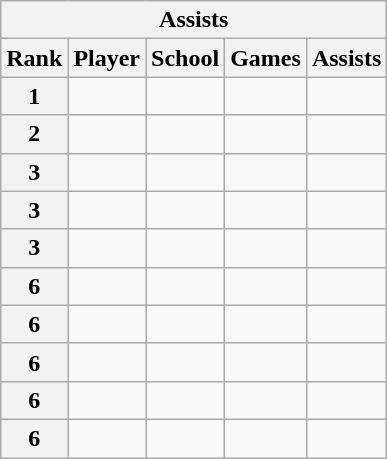<table class="wikitable">
<tr>
<th colspan=5>Assists</th>
</tr>
<tr>
<th>Rank</th>
<th>Player</th>
<th>School</th>
<th>Games</th>
<th>Assists</th>
</tr>
<tr>
<th>1</th>
<td></td>
<td></td>
<td style="text-align:center;"></td>
<td style="text-align:center;"></td>
</tr>
<tr>
<th>2</th>
<td></td>
<td></td>
<td style="text-align:center;"></td>
<td style="text-align:center;"></td>
</tr>
<tr>
<th>3</th>
<td></td>
<td></td>
<td style="text-align:center;"></td>
<td style="text-align:center;"></td>
</tr>
<tr>
<th>3</th>
<td></td>
<td></td>
<td style="text-align:center;"></td>
<td style="text-align:center;"></td>
</tr>
<tr>
<th>3</th>
<td></td>
<td></td>
<td style="text-align:center;"></td>
<td style="text-align:center;"></td>
</tr>
<tr>
<th>6</th>
<td></td>
<td></td>
<td style="text-align:center;"></td>
<td style="text-align:center;"></td>
</tr>
<tr>
<th>6</th>
<td></td>
<td></td>
<td style="text-align:center;"></td>
<td style="text-align:center;"></td>
</tr>
<tr>
<th>6</th>
<td></td>
<td></td>
<td style="text-align:center;"></td>
<td style="text-align:center;"></td>
</tr>
<tr>
<th>6</th>
<td></td>
<td></td>
<td style="text-align:center;"></td>
<td style="text-align:center;"></td>
</tr>
<tr>
<th>6</th>
<td></td>
<td></td>
<td style="text-align:center;"></td>
<td style="text-align:center;"></td>
</tr>
</table>
